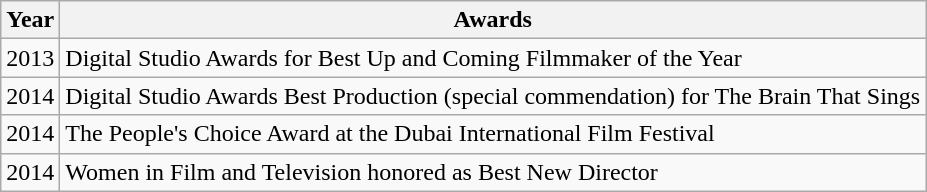<table class="wikitable sortable">
<tr>
<th>Year</th>
<th>Awards</th>
</tr>
<tr>
<td>2013</td>
<td>Digital Studio Awards for Best Up and Coming Filmmaker of the Year</td>
</tr>
<tr>
<td>2014</td>
<td>Digital Studio Awards Best Production (special commendation) for The Brain That Sings</td>
</tr>
<tr>
<td>2014</td>
<td>The People's Choice Award at the Dubai International Film Festival</td>
</tr>
<tr>
<td>2014</td>
<td>Women in Film and Television honored as Best New Director</td>
</tr>
</table>
